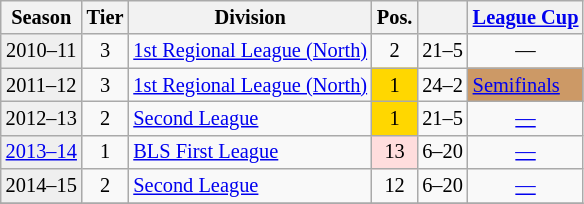<table class="wikitable" style="font-size:85%; text-align:center">
<tr>
<th>Season</th>
<th>Tier</th>
<th>Division</th>
<th>Pos.</th>
<th></th>
<th><a href='#'>League Cup</a></th>
</tr>
<tr>
<td bgcolor=#efefef>2010–11</td>
<td>3</td>
<td align=left><a href='#'>1st Regional League (North)</a></td>
<td>2</td>
<td>21–5</td>
<td>—</td>
</tr>
<tr>
<td bgcolor=#efefef>2011–12</td>
<td>3</td>
<td align=left><a href='#'>1st Regional League (North)</a></td>
<td bgcolor=gold>1</td>
<td>24–2</td>
<td align=left bgcolor=#cc9966><a href='#'>Semifinals</a></td>
</tr>
<tr>
<td bgcolor=#efefef>2012–13</td>
<td>2</td>
<td align=left><a href='#'>Second League</a></td>
<td bgcolor=gold>1</td>
<td>21–5</td>
<td><a href='#'>—</a></td>
</tr>
<tr>
<td bgcolor=#efefef><a href='#'>2013–14</a></td>
<td>1</td>
<td align=left><a href='#'>BLS First League</a></td>
<td bgcolor=#ffdddd>13</td>
<td>6–20</td>
<td><a href='#'>—</a></td>
</tr>
<tr>
<td bgcolor=#efefef>2014–15</td>
<td>2</td>
<td align=left><a href='#'>Second League</a></td>
<td>12</td>
<td>6–20</td>
<td><a href='#'>—</a></td>
</tr>
<tr>
</tr>
</table>
